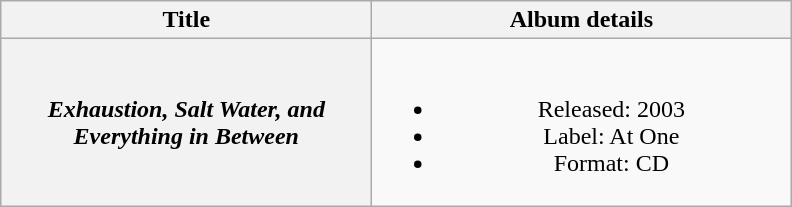<table class="wikitable plainrowheaders" style="text-align:center;">
<tr>
<th scope="col" style="width:15em;">Title</th>
<th scope="col" style="width:17em;">Album details</th>
</tr>
<tr>
<th scope="row"><em>Exhaustion, Salt Water, and<br>Everything in Between</em></th>
<td><br><ul><li>Released: 2003</li><li>Label: At One</li><li>Format: CD</li></ul></td>
</tr>
</table>
